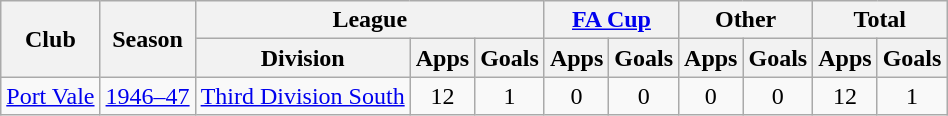<table class="wikitable" style="text-align:center">
<tr>
<th rowspan="2">Club</th>
<th rowspan="2">Season</th>
<th colspan="3">League</th>
<th colspan="2"><a href='#'>FA Cup</a></th>
<th colspan="2">Other</th>
<th colspan="2">Total</th>
</tr>
<tr>
<th>Division</th>
<th>Apps</th>
<th>Goals</th>
<th>Apps</th>
<th>Goals</th>
<th>Apps</th>
<th>Goals</th>
<th>Apps</th>
<th>Goals</th>
</tr>
<tr>
<td><a href='#'>Port Vale</a></td>
<td><a href='#'>1946–47</a></td>
<td><a href='#'>Third Division South</a></td>
<td>12</td>
<td>1</td>
<td>0</td>
<td>0</td>
<td>0</td>
<td>0</td>
<td>12</td>
<td>1</td>
</tr>
</table>
